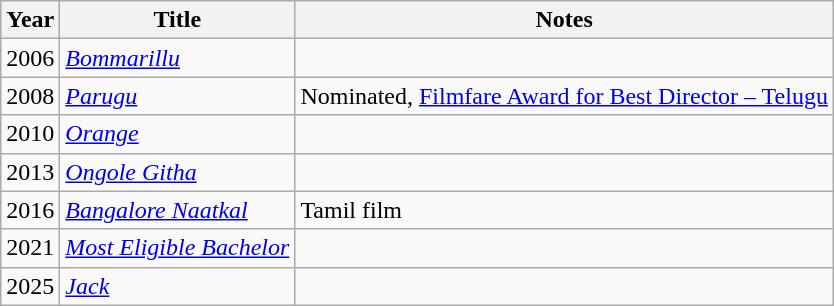<table class="wikitable sortable">
<tr>
<th>Year</th>
<th>Title</th>
<th scope="col" class="unsortable">Notes</th>
</tr>
<tr>
<td>2006</td>
<td><em><a href='#'>Bommarillu</a></em></td>
<td></td>
</tr>
<tr>
<td>2008</td>
<td><em><a href='#'>Parugu</a></em></td>
<td>Nominated, <a href='#'>Filmfare Award for Best Director – Telugu</a></td>
</tr>
<tr>
<td>2010</td>
<td><em><a href='#'>Orange</a></em></td>
<td></td>
</tr>
<tr>
<td>2013</td>
<td><em><a href='#'>Ongole Githa</a></em></td>
<td></td>
</tr>
<tr>
<td>2016</td>
<td><em><a href='#'>Bangalore Naatkal</a></em></td>
<td>Tamil film</td>
</tr>
<tr>
<td>2021</td>
<td><em><a href='#'>Most Eligible Bachelor</a></em></td>
<td></td>
</tr>
<tr>
<td>2025</td>
<td><em><a href='#'>Jack</a></em></td>
<td></td>
</tr>
</table>
